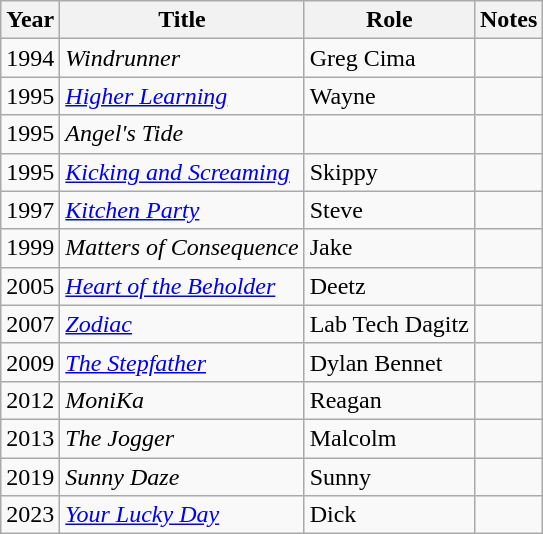<table class="wikitable">
<tr>
<th>Year</th>
<th>Title</th>
<th>Role</th>
<th>Notes</th>
</tr>
<tr>
<td>1994</td>
<td><em>Windrunner</em></td>
<td>Greg Cima</td>
<td></td>
</tr>
<tr>
<td>1995</td>
<td><em><a href='#'>Higher Learning</a></em></td>
<td>Wayne</td>
<td></td>
</tr>
<tr>
<td>1995</td>
<td><em>Angel's Tide</em></td>
<td></td>
<td></td>
</tr>
<tr>
<td>1995</td>
<td><em><a href='#'>Kicking and Screaming</a></em></td>
<td>Skippy</td>
<td></td>
</tr>
<tr>
<td>1997</td>
<td><em><a href='#'>Kitchen Party</a></em></td>
<td>Steve</td>
<td></td>
</tr>
<tr>
<td>1999</td>
<td><em>Matters of Consequence</em></td>
<td>Jake</td>
<td></td>
</tr>
<tr>
<td>2005</td>
<td><em><a href='#'>Heart of the Beholder</a></em></td>
<td>Deetz</td>
<td></td>
</tr>
<tr>
<td>2007</td>
<td><em><a href='#'>Zodiac</a></em></td>
<td>Lab Tech Dagitz</td>
<td></td>
</tr>
<tr>
<td>2009</td>
<td><em><a href='#'>The Stepfather</a></em></td>
<td>Dylan Bennet</td>
<td></td>
</tr>
<tr>
<td>2012</td>
<td><em>MoniKa</em></td>
<td>Reagan</td>
<td></td>
</tr>
<tr>
<td>2013</td>
<td><em>The Jogger</em></td>
<td>Malcolm</td>
<td></td>
</tr>
<tr>
<td>2019</td>
<td><em>Sunny Daze</em></td>
<td>Sunny</td>
<td></td>
</tr>
<tr>
<td>2023</td>
<td><em><a href='#'>Your Lucky Day</a></em></td>
<td>Dick</td>
<td></td>
</tr>
</table>
